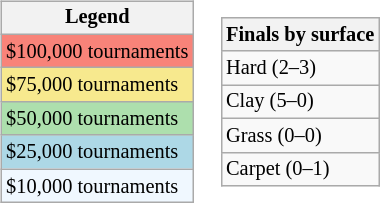<table>
<tr>
<td><br><table class="wikitable" style="font-size:85%">
<tr>
<th>Legend</th>
</tr>
<tr style="background:#f88379;">
<td>$100,000 tournaments</td>
</tr>
<tr style="background:#f7e98e;">
<td>$75,000 tournaments</td>
</tr>
<tr style="background:#addfad;">
<td>$50,000 tournaments</td>
</tr>
<tr style="background:lightblue;">
<td>$25,000 tournaments</td>
</tr>
<tr style="background:#f0f8ff;">
<td>$10,000 tournaments</td>
</tr>
</table>
</td>
<td><br><table class="wikitable" style="font-size:85%">
<tr>
<th>Finals by surface</th>
</tr>
<tr>
<td>Hard (2–3)</td>
</tr>
<tr>
<td>Clay (5–0)</td>
</tr>
<tr>
<td>Grass (0–0)</td>
</tr>
<tr>
<td>Carpet (0–1)</td>
</tr>
</table>
</td>
</tr>
</table>
